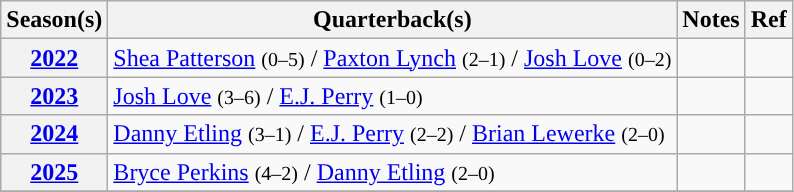<table class="wikitable plainrowheaders">
<tr>
<th>Season(s)</th>
<th>Quarterback(s)</th>
<th>Notes</th>
<th>Ref</th>
</tr>
<tr>
<th scope="row"><a href='#'>2022</a></th>
<td><a href='#'>Shea Patterson</a> <small>(0–5)</small> / <a href='#'>Paxton Lynch</a> <small>(2–1)</small> / <a href='#'>Josh Love</a> <small>(0–2)</small></td>
<td></td>
<td></td>
</tr>
<tr>
<th scope="row"><a href='#'>2023</a></th>
<td><a href='#'>Josh Love</a> <small>(3–6)</small> / <a href='#'>E.J. Perry</a> <small>(1–0)</small></td>
<td></td>
<td></td>
</tr>
<tr>
<th scope="row"><a href='#'>2024</a></th>
<td><a href='#'>Danny Etling</a> <small>(3–1)</small> / <a href='#'>E.J. Perry</a> <small>(2–2)</small> / <a href='#'>Brian Lewerke</a> <small>(2–0)</small></td>
<td></td>
<td></td>
</tr>
<tr>
<th scope="row"><a href='#'>2025</a></th>
<td><a href='#'>Bryce Perkins</a> <small>(4–2)</small> / <a href='#'>Danny Etling</a> <small>(2–0)</small></td>
<td></td>
<td></td>
</tr>
<tr>
</tr>
</table>
